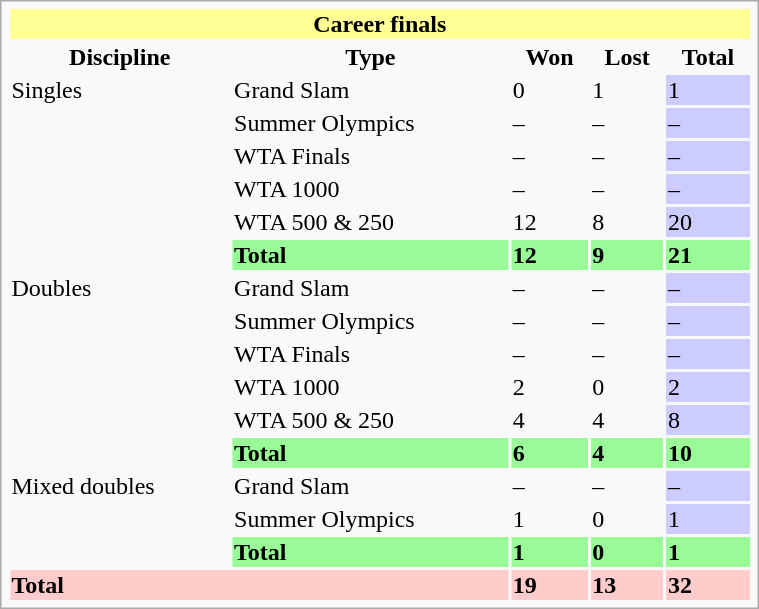<table class="infobox vcard vevent nowrap" width=40%>
<tr bgcolor=FFFF95>
<th colspan=6>Career finals</th>
</tr>
<tr>
<th>Discipline</th>
<th>Type</th>
<th>Won</th>
<th>Lost</th>
<th>Total</th>
</tr>
<tr>
<td rowspan="6">Singles</td>
<td>Grand Slam</td>
<td>0</td>
<td>1</td>
<td bgcolor=CCCCFF>1</td>
</tr>
<tr>
<td>Summer Olympics</td>
<td>–</td>
<td>–</td>
<td bgcolor=CCCCFF>–</td>
</tr>
<tr>
<td>WTA Finals</td>
<td>–</td>
<td>–</td>
<td bgcolor=CCCCFF>–</td>
</tr>
<tr>
<td>WTA 1000</td>
<td>–</td>
<td>–</td>
<td bgcolor=CCCCFF>–</td>
</tr>
<tr>
<td>WTA 500 & 250</td>
<td>12</td>
<td>8</td>
<td bgcolor="CCCCFF">20</td>
</tr>
<tr bgcolor=98FB98>
<td><strong>Total</strong></td>
<td><strong>12</strong></td>
<td><strong>9</strong></td>
<td><strong>21</strong></td>
</tr>
<tr>
<td rowspan=6>Doubles</td>
<td>Grand Slam</td>
<td>–</td>
<td>–</td>
<td bgcolor=CCCCFF>–</td>
</tr>
<tr>
<td>Summer Olympics</td>
<td>–</td>
<td>–</td>
<td bgcolor=CCCCFF>–</td>
</tr>
<tr>
<td>WTA Finals</td>
<td>–</td>
<td>–</td>
<td bgcolor=CCCCFF>–</td>
</tr>
<tr>
<td>WTA 1000</td>
<td>2</td>
<td>0</td>
<td bgcolor=CCCCFF>2</td>
</tr>
<tr>
<td>WTA 500 & 250</td>
<td>4</td>
<td>4</td>
<td bgcolor=CCCCFF>8</td>
</tr>
<tr bgcolor=98FB98>
<td><strong>Total</strong></td>
<td><strong>6</strong></td>
<td><strong>4</strong></td>
<td><strong>10</strong></td>
</tr>
<tr>
<td rowspan=3>Mixed doubles</td>
<td>Grand Slam</td>
<td>–</td>
<td>–</td>
<td bgcolor=CCCCFF>–</td>
</tr>
<tr>
<td>Summer Olympics</td>
<td>1</td>
<td>0</td>
<td bgcolor=CCCCFF>1</td>
</tr>
<tr bgcolor=98FB98>
<td><strong>Total</strong></td>
<td><strong>1</strong></td>
<td><strong>0</strong></td>
<td><strong>1</strong></td>
</tr>
<tr bgcolor=FFCCCC>
<td colspan=2><strong>Total</strong></td>
<td><strong>19</strong></td>
<td><strong>13</strong></td>
<td><strong>32</strong></td>
</tr>
</table>
